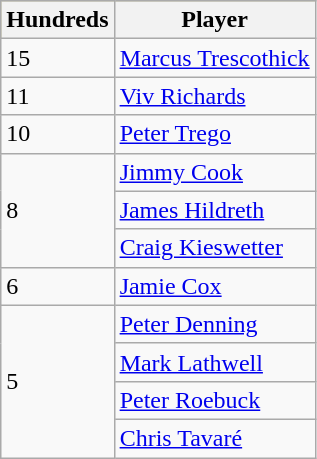<table class="wikitable">
<tr style="background:#bdb76b;">
<th>Hundreds</th>
<th>Player</th>
</tr>
<tr>
<td>15</td>
<td><a href='#'>Marcus Trescothick</a></td>
</tr>
<tr>
<td>11</td>
<td><a href='#'>Viv Richards</a></td>
</tr>
<tr>
<td>10</td>
<td><a href='#'>Peter Trego</a></td>
</tr>
<tr>
<td rowspan="3">8</td>
<td><a href='#'>Jimmy Cook</a></td>
</tr>
<tr>
<td><a href='#'>James Hildreth</a></td>
</tr>
<tr>
<td><a href='#'>Craig Kieswetter</a></td>
</tr>
<tr>
<td>6</td>
<td><a href='#'>Jamie Cox</a></td>
</tr>
<tr>
<td rowspan="4">5</td>
<td><a href='#'>Peter Denning</a></td>
</tr>
<tr>
<td><a href='#'>Mark Lathwell</a></td>
</tr>
<tr>
<td><a href='#'>Peter Roebuck</a></td>
</tr>
<tr>
<td><a href='#'>Chris Tavaré</a></td>
</tr>
</table>
